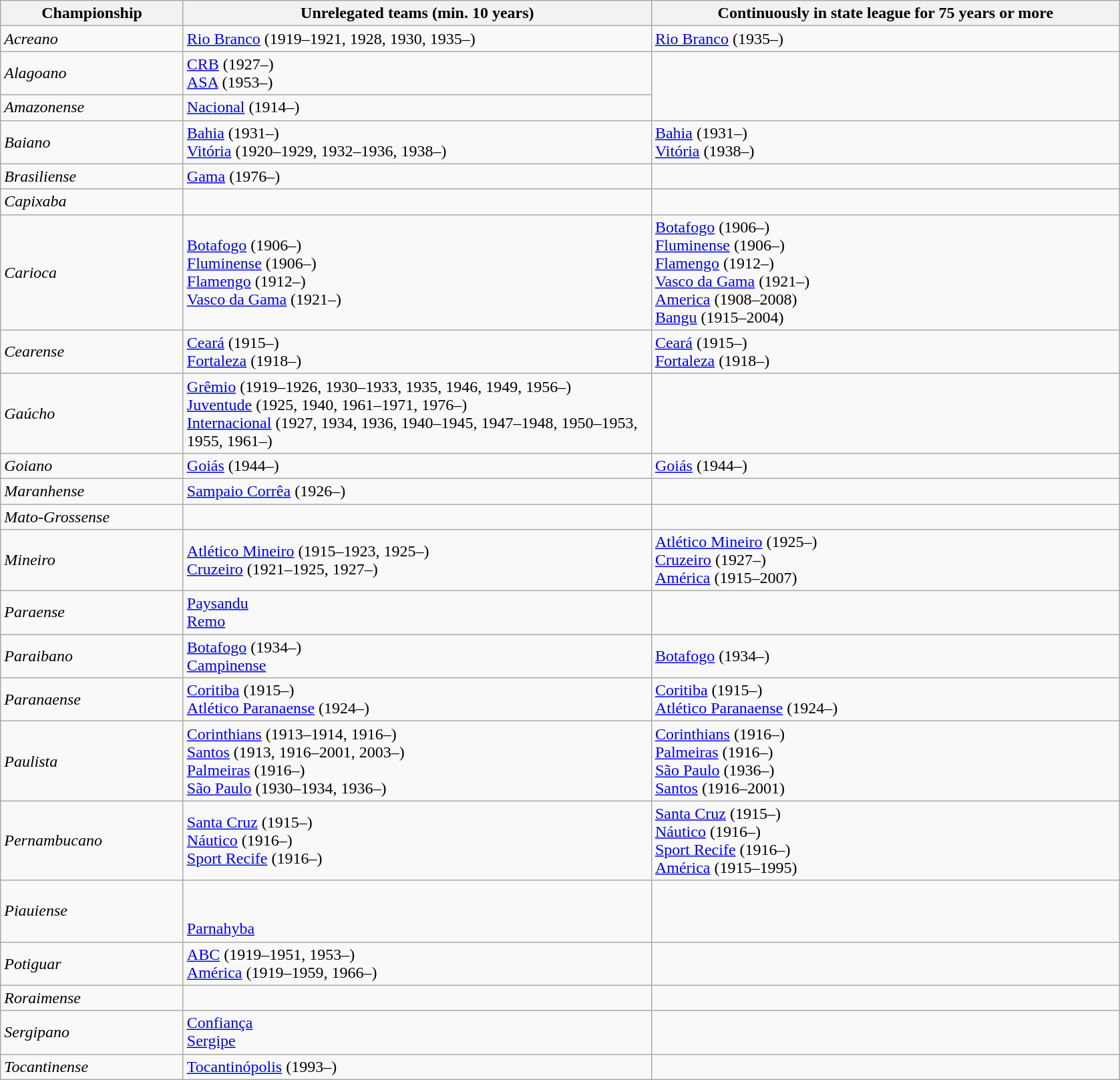<table class="wikitable">
<tr>
<th width=175px>Championship</th>
<th width=460px>Unrelegated teams (min. 10 years)</th>
<th width=460px>Continuously in state league for 75 years or more</th>
</tr>
<tr>
<td><em>Acreano</em></td>
<td><a href='#'>Rio Branco</a> (1919–1921, 1928, 1930, 1935–)</td>
<td><a href='#'>Rio Branco</a> (1935–)</td>
</tr>
<tr>
<td><em>Alagoano</em></td>
<td><a href='#'>CRB</a> (1927–) <br> <a href='#'>ASA</a> (1953–) <br></td>
</tr>
<tr>
<td><em>Amazonense</em></td>
<td><a href='#'>Nacional</a> (1914–)</td>
</tr>
<tr>
<td><em>Baiano</em></td>
<td><a href='#'>Bahia</a> (1931–) <br> <a href='#'>Vitória</a> (1920–1929, 1932–1936, 1938–)</td>
<td><a href='#'>Bahia</a> (1931–) <br> <a href='#'>Vitória</a> (1938–)</td>
</tr>
<tr>
<td><em>Brasiliense</em></td>
<td><a href='#'>Gama</a> (1976–) <br></td>
<td></td>
</tr>
<tr>
<td><em>Capixaba</em></td>
<td></td>
</tr>
<tr>
<td><em>Carioca</em></td>
<td><a href='#'>Botafogo</a> (1906–) <br> <a href='#'>Fluminense</a> (1906–) <br> <a href='#'>Flamengo</a> (1912–) <br> <a href='#'>Vasco da Gama</a> (1921–)</td>
<td><a href='#'>Botafogo</a> (1906–) <br> <a href='#'>Fluminense</a> (1906–) <br> <a href='#'>Flamengo</a> (1912–) <br> <a href='#'>Vasco da Gama</a> (1921–) <br> <a href='#'>America</a> (1908–2008) <br> <a href='#'>Bangu</a> (1915–2004)</td>
</tr>
<tr>
<td><em>Cearense</em></td>
<td><a href='#'>Ceará</a> (1915–) <br> <a href='#'>Fortaleza</a> (1918–)</td>
<td><a href='#'>Ceará</a> (1915–) <br> <a href='#'>Fortaleza</a> (1918–)</td>
</tr>
<tr>
<td><em>Gaúcho</em></td>
<td><a href='#'>Grêmio</a> (1919–1926, 1930–1933, 1935, 1946, 1949, 1956–) <br> <a href='#'>Juventude</a> (1925, 1940, 1961–1971, 1976–) <br> <a href='#'>Internacional</a> (1927, 1934, 1936, 1940–1945, 1947–1948, 1950–1953, 1955, 1961–)</td>
<td></td>
</tr>
<tr>
<td><em>Goiano</em></td>
<td><a href='#'>Goiás</a> (1944–)</td>
<td><a href='#'>Goiás</a> (1944–)</td>
</tr>
<tr>
<td><em>Maranhense</em></td>
<td><a href='#'>Sampaio Corrêa</a> (1926–)</td>
<td></td>
</tr>
<tr>
<td><em>Mato-Grossense</em></td>
<td></td>
<td></td>
</tr>
<tr>
<td><em>Mineiro</em></td>
<td><a href='#'>Atlético Mineiro</a> (1915–1923, 1925–) <br> <a href='#'>Cruzeiro</a> (1921–1925, 1927–)</td>
<td><a href='#'>Atlético Mineiro</a> (1925–) <br> <a href='#'>Cruzeiro</a> (1927–) <br> <a href='#'>América</a> (1915–2007)</td>
</tr>
<tr>
<td><em>Paraense</em></td>
<td><a href='#'>Paysandu</a> <br> <a href='#'>Remo</a></td>
<td></td>
</tr>
<tr>
<td><em>Paraibano</em></td>
<td><a href='#'>Botafogo</a> (1934–) <br> <a href='#'>Campinense</a> <br></td>
<td><a href='#'>Botafogo</a> (1934–)</td>
</tr>
<tr>
<td><em>Paranaense</em></td>
<td><a href='#'>Coritiba</a> (1915–) <br> <a href='#'>Atlético Paranaense</a> (1924–)</td>
<td><a href='#'>Coritiba</a> (1915–) <br> <a href='#'>Atlético Paranaense</a> (1924–)</td>
</tr>
<tr>
<td><em>Paulista</em></td>
<td><a href='#'>Corinthians</a> (1913–1914, 1916–) <br> <a href='#'>Santos</a> (1913, 1916–2001, 2003–) <br> <a href='#'>Palmeiras</a> (1916–) <br> <a href='#'>São Paulo</a> (1930–1934, 1936–)</td>
<td><a href='#'>Corinthians</a> (1916–) <br> <a href='#'>Palmeiras</a> (1916–) <br> <a href='#'>São Paulo</a> (1936–) <br> <a href='#'>Santos</a> (1916–2001)</td>
</tr>
<tr>
<td><em>Pernambucano</em></td>
<td><a href='#'>Santa Cruz</a> (1915–) <br> <a href='#'>Náutico</a> (1916–) <br> <a href='#'>Sport Recife</a> (1916–)</td>
<td><a href='#'>Santa Cruz</a> (1915–) <br> <a href='#'>Náutico</a> (1916–) <br> <a href='#'>Sport Recife</a> (1916–) <br> <a href='#'>América</a> (1915–1995)</td>
</tr>
<tr>
<td><em>Piauiense</em></td>
<td><br><br> <a href='#'>Parnahyba</a></td>
<td></td>
</tr>
<tr>
<td><em>Potiguar</em></td>
<td><a href='#'>ABC</a> (1919–1951, 1953–) <br> <a href='#'>América</a> (1919–1959, 1966–)</td>
<td></td>
</tr>
<tr>
<td><em>Roraimense</em></td>
<td></td>
<td></td>
</tr>
<tr>
<td><em>Sergipano</em></td>
<td><a href='#'>Confiança</a> <br> <a href='#'>Sergipe</a></td>
<td></td>
</tr>
<tr>
<td><em>Tocantinense</em></td>
<td><a href='#'>Tocantinópolis</a> (1993–)</td>
<td></td>
</tr>
</table>
